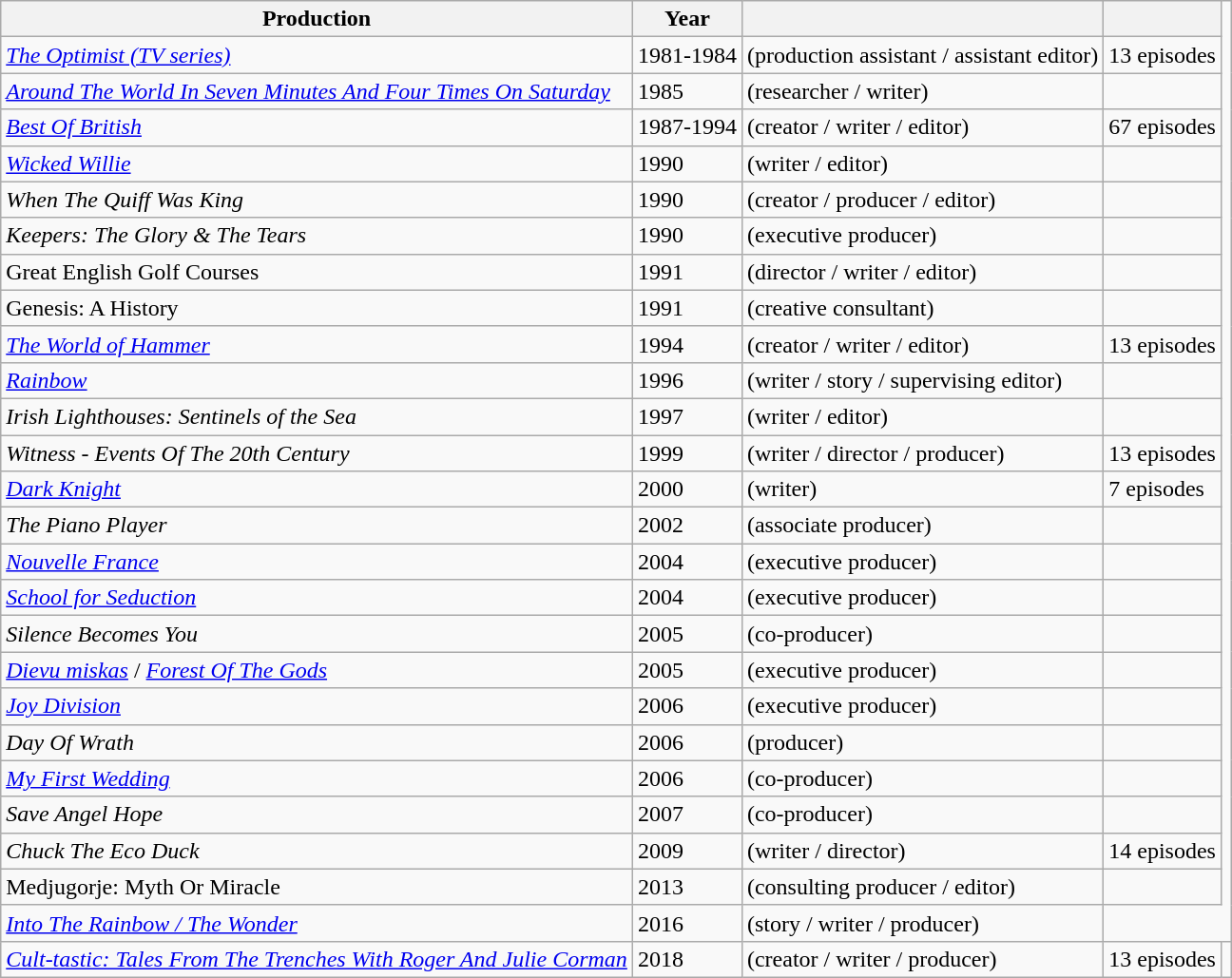<table class="wikitable">
<tr>
<th>Production</th>
<th>Year</th>
<th></th>
<th></th>
</tr>
<tr>
<td><em><a href='#'>The Optimist (TV series)</a></em></td>
<td>1981-1984</td>
<td>(production assistant / assistant editor)</td>
<td>13 episodes</td>
</tr>
<tr>
<td><em><a href='#'>Around The World In Seven Minutes And Four Times On Saturday</a></em></td>
<td>1985</td>
<td>(researcher / writer)</td>
<td></td>
</tr>
<tr>
<td><em><a href='#'>Best Of British</a></em></td>
<td>1987-1994</td>
<td>(creator / writer / editor)</td>
<td>67 episodes</td>
</tr>
<tr>
<td><em><a href='#'>Wicked Willie</a></em></td>
<td>1990</td>
<td>(writer / editor)</td>
<td></td>
</tr>
<tr>
<td><em>When The Quiff Was King</em></td>
<td>1990</td>
<td>(creator / producer / editor)</td>
<td></td>
</tr>
<tr>
<td><em>Keepers: The Glory & The Tears</em></td>
<td>1990</td>
<td>(executive producer)</td>
<td></td>
</tr>
<tr>
<td>Great English Golf Courses</td>
<td>1991</td>
<td>(director / writer / editor)</td>
<td></td>
</tr>
<tr>
<td>Genesis: A History</td>
<td>1991</td>
<td>(creative consultant)</td>
<td></td>
</tr>
<tr>
<td><em><a href='#'>The World of Hammer</a></em></td>
<td>1994</td>
<td>(creator / writer / editor)</td>
<td>13 episodes</td>
</tr>
<tr>
<td><em><a href='#'>Rainbow</a></em></td>
<td>1996</td>
<td>(writer / story / supervising editor)</td>
<td></td>
</tr>
<tr>
<td><em>Irish Lighthouses: Sentinels of the Sea</em></td>
<td>1997</td>
<td>(writer / editor)</td>
<td></td>
</tr>
<tr>
<td><em>Witness - Events Of The 20th Century </em></td>
<td>1999</td>
<td>(writer / director / producer)</td>
<td>13 episodes</td>
</tr>
<tr>
<td><em><a href='#'>Dark Knight</a></em></td>
<td>2000</td>
<td>(writer)</td>
<td>7 episodes</td>
</tr>
<tr>
<td><em>The Piano Player</em></td>
<td>2002</td>
<td>(associate producer)</td>
<td></td>
</tr>
<tr>
<td><em><a href='#'>Nouvelle France</a></em></td>
<td>2004</td>
<td>(executive producer)</td>
<td></td>
</tr>
<tr>
<td><em><a href='#'>School for Seduction</a></em></td>
<td>2004</td>
<td>(executive producer)</td>
<td></td>
</tr>
<tr>
<td><em>Silence Becomes You</em></td>
<td>2005</td>
<td>(co-producer)</td>
<td></td>
</tr>
<tr>
<td><em><a href='#'>Dievu miskas</a></em> / <em><a href='#'>Forest Of The Gods</a></em></td>
<td>2005</td>
<td>(executive producer)</td>
<td></td>
</tr>
<tr>
<td><em><a href='#'>Joy Division</a></em></td>
<td>2006</td>
<td>(executive producer)</td>
<td></td>
</tr>
<tr>
<td><em>Day Of Wrath</em></td>
<td>2006</td>
<td>(producer)</td>
<td></td>
</tr>
<tr>
<td><em><a href='#'>My First Wedding</a></em></td>
<td>2006</td>
<td>(co-producer)</td>
<td></td>
</tr>
<tr>
<td><em>Save Angel Hope</em></td>
<td>2007</td>
<td>(co-producer)</td>
<td></td>
</tr>
<tr>
<td><em>Chuck The Eco Duck</em></td>
<td>2009</td>
<td>(writer / director)</td>
<td>14 episodes</td>
</tr>
<tr>
<td>Medjugorje: Myth Or Miracle</td>
<td>2013</td>
<td>(consulting producer / editor)</td>
<td></td>
</tr>
<tr>
<td><em><a href='#'>Into The Rainbow / The Wonder</a></em></td>
<td>2016</td>
<td>(story / writer / producer)</td>
</tr>
<tr>
<td><em><a href='#'>Cult-tastic: Tales From The Trenches With Roger And Julie Corman</a></em></td>
<td>2018</td>
<td>(creator / writer / producer)</td>
<td>13 episodes</td>
<td></td>
</tr>
</table>
